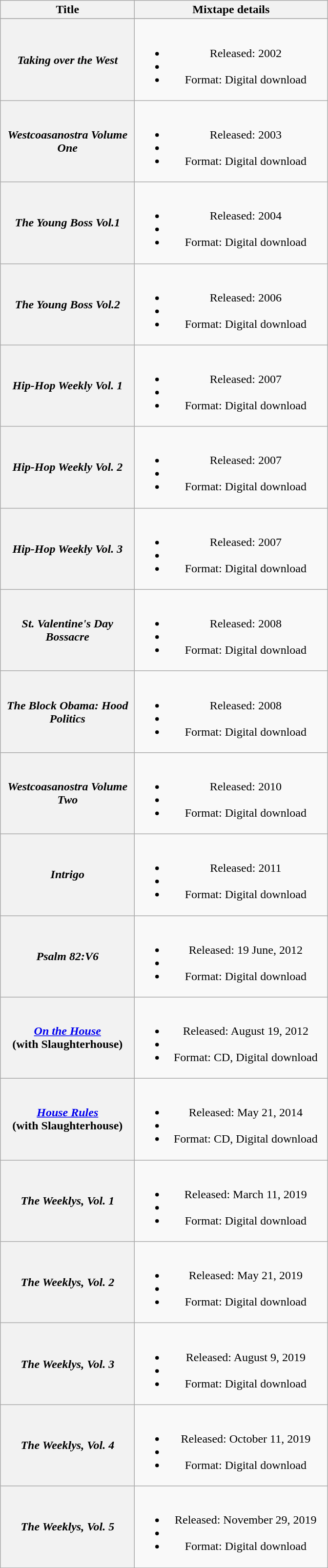<table class="wikitable plainrowheaders" style="text-align:center;">
<tr>
<th scope="col" style="width:11em;">Title</th>
<th scope="col" style="width:16em;">Mixtape details</th>
</tr>
<tr>
</tr>
<tr>
<th scope="row"><em>Taking over the West</em></th>
<td><br><ul><li>Released: 2002</li><li></li><li>Format: Digital download</li></ul></td>
</tr>
<tr>
<th scope="row"><em>Westcoasanostra Volume One</em></th>
<td><br><ul><li>Released: 2003</li><li></li><li>Format: Digital download</li></ul></td>
</tr>
<tr>
<th scope="row"><em>The Young Boss Vol.1</em></th>
<td><br><ul><li>Released: 2004</li><li></li><li>Format: Digital download</li></ul></td>
</tr>
<tr>
<th scope="row"><em>The Young Boss Vol.2</em></th>
<td><br><ul><li>Released: 2006</li><li></li><li>Format: Digital download</li></ul></td>
</tr>
<tr>
<th scope="row"><em>Hip-Hop Weekly Vol. 1</em></th>
<td><br><ul><li>Released: 2007</li><li></li><li>Format: Digital download</li></ul></td>
</tr>
<tr>
<th scope="row"><em>Hip-Hop Weekly Vol. 2</em></th>
<td><br><ul><li>Released: 2007</li><li></li><li>Format: Digital download</li></ul></td>
</tr>
<tr>
<th scope="row"><em>Hip-Hop Weekly Vol. 3</em></th>
<td><br><ul><li>Released: 2007</li><li></li><li>Format: Digital download</li></ul></td>
</tr>
<tr>
<th scope="row"><em>St. Valentine's Day Bossacre</em></th>
<td><br><ul><li>Released: 2008</li><li></li><li>Format: Digital download</li></ul></td>
</tr>
<tr>
<th scope="row"><em>The Block Obama: Hood Politics</em></th>
<td><br><ul><li>Released: 2008</li><li></li><li>Format: Digital download</li></ul></td>
</tr>
<tr>
<th scope="row"><em>Westcoasanostra Volume Two</em></th>
<td><br><ul><li>Released: 2010</li><li></li><li>Format: Digital download</li></ul></td>
</tr>
<tr>
<th scope="row"><em>Intrigo</em></th>
<td><br><ul><li>Released: 2011</li><li></li><li>Format: Digital download</li></ul></td>
</tr>
<tr>
<th scope="row"><em>Psalm 82:V6</em></th>
<td><br><ul><li>Released: 19 June, 2012</li><li></li><li>Format: Digital download</li></ul></td>
</tr>
<tr>
<th scope="row"><em><a href='#'>On the House</a></em><br><span>(with Slaughterhouse)</span></th>
<td><br><ul><li>Released: August 19, 2012</li><li></li><li>Format: CD, Digital download</li></ul></td>
</tr>
<tr>
<th scope="row"><em><a href='#'>House Rules</a></em><br><span>(with Slaughterhouse)</span></th>
<td><br><ul><li>Released: May 21, 2014</li><li></li><li>Format: CD, Digital download</li></ul></td>
</tr>
<tr>
<th scope="row"><em>The Weeklys, Vol. 1</em></th>
<td><br><ul><li>Released: March 11, 2019</li><li></li><li>Format: Digital download</li></ul></td>
</tr>
<tr>
<th scope="row"><em>The Weeklys, Vol. 2</em></th>
<td><br><ul><li>Released: May 21, 2019</li><li></li><li>Format: Digital download</li></ul></td>
</tr>
<tr>
<th scope="row"><em>The Weeklys, Vol. 3</em></th>
<td><br><ul><li>Released: August 9, 2019</li><li></li><li>Format: Digital download</li></ul></td>
</tr>
<tr>
<th scope="row"><em>The Weeklys, Vol. 4</em></th>
<td><br><ul><li>Released: October 11, 2019</li><li></li><li>Format: Digital download</li></ul></td>
</tr>
<tr>
<th scope="row"><em>The Weeklys, Vol. 5</em></th>
<td><br><ul><li>Released: November 29, 2019</li><li></li><li>Format: Digital download</li></ul></td>
</tr>
<tr>
</tr>
</table>
